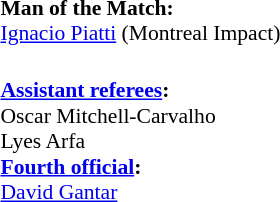<table width=100% style="font-size:90%">
<tr>
<td><br><strong>Man of the Match:</strong>
<br><a href='#'>Ignacio Piatti</a> (Montreal Impact)</td>
</tr>
<tr>
<td style="width:50%; vertical-align:top;"><br><strong><a href='#'>Assistant referees</a>:</strong>
<br>Oscar Mitchell-Carvalho
<br>Lyes Arfa
<br><strong><a href='#'>Fourth official</a>:</strong>
<br><a href='#'>David Gantar</a></td>
</tr>
</table>
